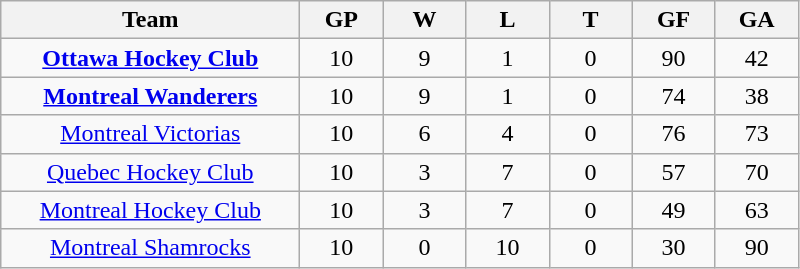<table class="wikitable" style="text-align:center;">
<tr>
<th style="width:12em">Team</th>
<th style="width:3em">GP</th>
<th style="width:3em">W</th>
<th style="width:3em">L</th>
<th style="width:3em">T</th>
<th style="width:3em">GF</th>
<th style="width:3em">GA</th>
</tr>
<tr>
<td><strong><a href='#'>Ottawa Hockey Club</a></strong></td>
<td>10</td>
<td>9</td>
<td>1</td>
<td>0</td>
<td>90</td>
<td>42</td>
</tr>
<tr>
<td><strong><a href='#'>Montreal Wanderers</a></strong></td>
<td>10</td>
<td>9</td>
<td>1</td>
<td>0</td>
<td>74</td>
<td>38</td>
</tr>
<tr>
<td><a href='#'>Montreal Victorias</a></td>
<td>10</td>
<td>6</td>
<td>4</td>
<td>0</td>
<td>76</td>
<td>73</td>
</tr>
<tr>
<td><a href='#'>Quebec Hockey Club</a></td>
<td>10</td>
<td>3</td>
<td>7</td>
<td>0</td>
<td>57</td>
<td>70</td>
</tr>
<tr>
<td><a href='#'>Montreal Hockey Club</a></td>
<td>10</td>
<td>3</td>
<td>7</td>
<td>0</td>
<td>49</td>
<td>63</td>
</tr>
<tr>
<td><a href='#'>Montreal Shamrocks</a></td>
<td>10</td>
<td>0</td>
<td>10</td>
<td>0</td>
<td>30</td>
<td>90</td>
</tr>
</table>
